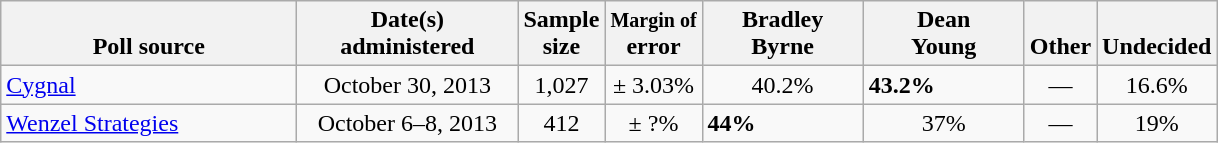<table class="wikitable">
<tr valign= bottom>
<th style="width:190px;">Poll source</th>
<th style="width:140px;">Date(s)<br>administered</th>
<th class=small>Sample<br>size</th>
<th><small>Margin of</small><br>error</th>
<th style="width:100px;">Bradley<br>Byrne</th>
<th style="width:100px;">Dean<br>Young</th>
<th>Other</th>
<th>Undecided</th>
</tr>
<tr>
<td><a href='#'>Cygnal</a></td>
<td align=center>October 30, 2013</td>
<td align=center>1,027</td>
<td align=center>± 3.03%</td>
<td align=center>40.2%</td>
<td><strong>43.2%</strong></td>
<td align=center>—</td>
<td align=center>16.6%</td>
</tr>
<tr>
<td><a href='#'>Wenzel Strategies</a></td>
<td align=center>October 6–8, 2013</td>
<td align=center>412</td>
<td align=center>± ?%</td>
<td><strong>44%</strong></td>
<td align=center>37%</td>
<td align=center>—</td>
<td align=center>19%</td>
</tr>
</table>
